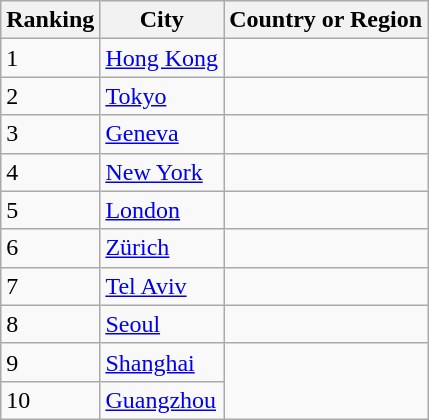<table class="wikitable sortable">
<tr>
<th scope="col">Ranking</th>
<th scope="col">City</th>
<th scope="col">Country or Region</th>
</tr>
<tr>
<td>1</td>
<td><a href='#'>Hong Kong</a></td>
<td></td>
</tr>
<tr>
<td>2</td>
<td><a href='#'>Tokyo</a></td>
<td></td>
</tr>
<tr>
<td>3</td>
<td><a href='#'>Geneva</a></td>
<td></td>
</tr>
<tr>
<td>4</td>
<td><a href='#'>New York</a></td>
<td></td>
</tr>
<tr>
<td>5</td>
<td><a href='#'>London</a></td>
<td></td>
</tr>
<tr>
<td>6</td>
<td><a href='#'>Zürich</a></td>
<td></td>
</tr>
<tr>
<td>7</td>
<td><a href='#'>Tel Aviv</a></td>
<td></td>
</tr>
<tr>
<td>8</td>
<td><a href='#'>Seoul</a></td>
<td></td>
</tr>
<tr>
<td>9</td>
<td><a href='#'>Shanghai</a></td>
<td rowspan="2"></td>
</tr>
<tr>
<td>10</td>
<td><a href='#'>Guangzhou</a></td>
</tr>
</table>
